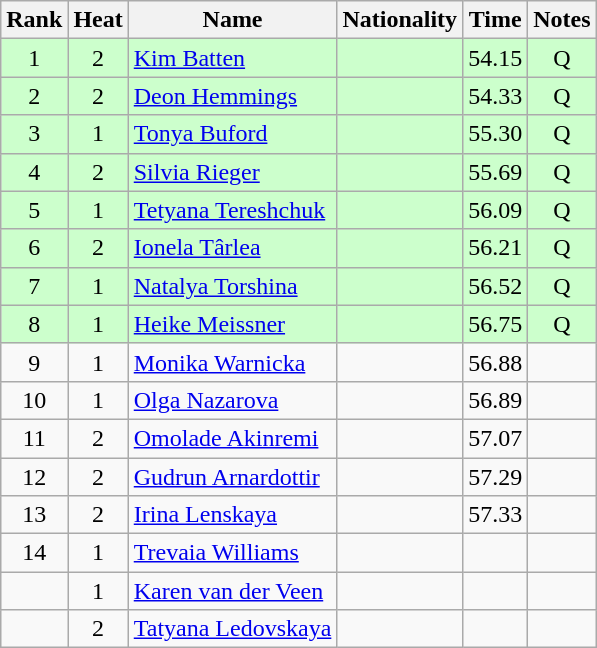<table class="wikitable sortable" style="text-align:center">
<tr>
<th>Rank</th>
<th>Heat</th>
<th>Name</th>
<th>Nationality</th>
<th>Time</th>
<th>Notes</th>
</tr>
<tr bgcolor=ccffcc>
<td>1</td>
<td>2</td>
<td align=left><a href='#'>Kim Batten</a></td>
<td align=left></td>
<td>54.15</td>
<td>Q</td>
</tr>
<tr bgcolor=ccffcc>
<td>2</td>
<td>2</td>
<td align=left><a href='#'>Deon Hemmings</a></td>
<td align=left></td>
<td>54.33</td>
<td>Q</td>
</tr>
<tr bgcolor=ccffcc>
<td>3</td>
<td>1</td>
<td align=left><a href='#'>Tonya Buford</a></td>
<td align=left></td>
<td>55.30</td>
<td>Q</td>
</tr>
<tr bgcolor=ccffcc>
<td>4</td>
<td>2</td>
<td align=left><a href='#'>Silvia Rieger</a></td>
<td align=left></td>
<td>55.69</td>
<td>Q</td>
</tr>
<tr bgcolor=ccffcc>
<td>5</td>
<td>1</td>
<td align=left><a href='#'>Tetyana Tereshchuk</a></td>
<td align=left></td>
<td>56.09</td>
<td>Q</td>
</tr>
<tr bgcolor=ccffcc>
<td>6</td>
<td>2</td>
<td align=left><a href='#'>Ionela Târlea</a></td>
<td align=left></td>
<td>56.21</td>
<td>Q</td>
</tr>
<tr bgcolor=ccffcc>
<td>7</td>
<td>1</td>
<td align=left><a href='#'>Natalya Torshina</a></td>
<td align=left></td>
<td>56.52</td>
<td>Q</td>
</tr>
<tr bgcolor=ccffcc>
<td>8</td>
<td>1</td>
<td align=left><a href='#'>Heike Meissner</a></td>
<td align=left></td>
<td>56.75</td>
<td>Q</td>
</tr>
<tr>
<td>9</td>
<td>1</td>
<td align=left><a href='#'>Monika Warnicka</a></td>
<td align=left></td>
<td>56.88</td>
<td></td>
</tr>
<tr>
<td>10</td>
<td>1</td>
<td align=left><a href='#'>Olga Nazarova</a></td>
<td align=left></td>
<td>56.89</td>
<td></td>
</tr>
<tr>
<td>11</td>
<td>2</td>
<td align=left><a href='#'>Omolade Akinremi</a></td>
<td align=left></td>
<td>57.07</td>
<td></td>
</tr>
<tr>
<td>12</td>
<td>2</td>
<td align=left><a href='#'>Gudrun Arnardottir</a></td>
<td align=left></td>
<td>57.29</td>
<td></td>
</tr>
<tr>
<td>13</td>
<td>2</td>
<td align=left><a href='#'>Irina Lenskaya</a></td>
<td align=left></td>
<td>57.33</td>
<td></td>
</tr>
<tr>
<td>14</td>
<td>1</td>
<td align=left><a href='#'>Trevaia Williams</a></td>
<td align=left></td>
<td></td>
<td></td>
</tr>
<tr>
<td></td>
<td>1</td>
<td align=left><a href='#'>Karen van der Veen</a></td>
<td align=left></td>
<td></td>
<td></td>
</tr>
<tr>
<td></td>
<td>2</td>
<td align=left><a href='#'>Tatyana Ledovskaya</a></td>
<td align=left></td>
<td></td>
<td></td>
</tr>
</table>
